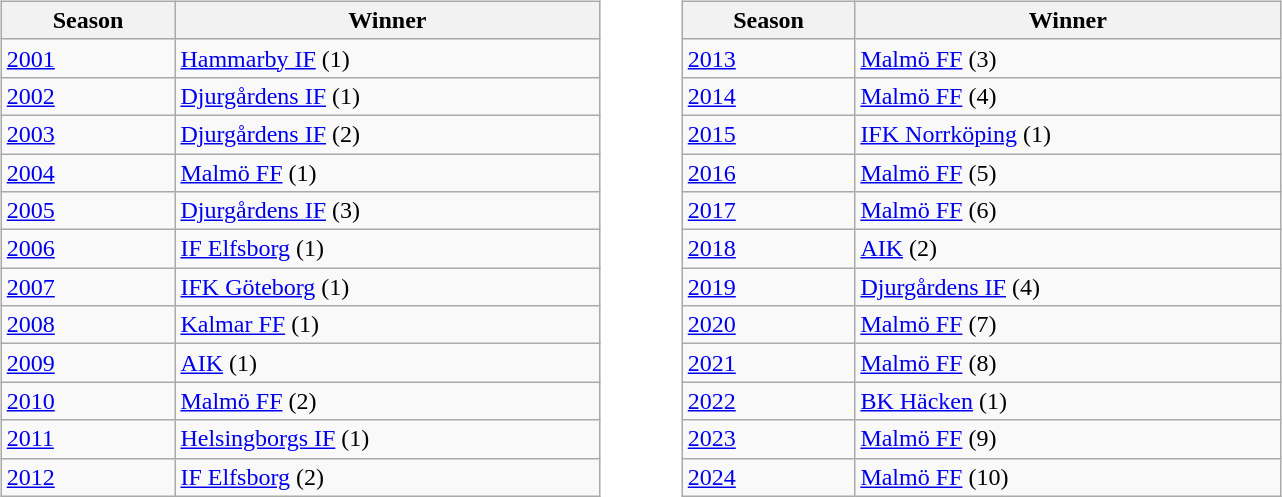<table>
<tr>
<td><br><table class="wikitable" style="width:400px;">
<tr>
<th>Season</th>
<th>Winner</th>
</tr>
<tr>
<td><a href='#'>2001</a></td>
<td><a href='#'>Hammarby IF</a> (1)</td>
</tr>
<tr>
<td><a href='#'>2002</a></td>
<td><a href='#'>Djurgårdens IF</a> (1)</td>
</tr>
<tr>
<td><a href='#'>2003</a></td>
<td><a href='#'>Djurgårdens IF</a> (2)</td>
</tr>
<tr>
<td><a href='#'>2004</a></td>
<td><a href='#'>Malmö FF</a> (1)</td>
</tr>
<tr>
<td><a href='#'>2005</a></td>
<td><a href='#'>Djurgårdens IF</a> (3)</td>
</tr>
<tr>
<td><a href='#'>2006</a></td>
<td><a href='#'>IF Elfsborg</a> (1)</td>
</tr>
<tr>
<td><a href='#'>2007</a></td>
<td><a href='#'>IFK Göteborg</a> (1)</td>
</tr>
<tr>
<td><a href='#'>2008</a></td>
<td><a href='#'>Kalmar FF</a> (1)</td>
</tr>
<tr>
<td><a href='#'>2009</a></td>
<td><a href='#'>AIK</a> (1)</td>
</tr>
<tr>
<td><a href='#'>2010</a></td>
<td><a href='#'>Malmö FF</a> (2)</td>
</tr>
<tr>
<td><a href='#'>2011</a></td>
<td><a href='#'>Helsingborgs IF</a> (1)</td>
</tr>
<tr>
<td><a href='#'>2012</a></td>
<td><a href='#'>IF Elfsborg</a> (2)</td>
</tr>
</table>
</td>
<td width=30></td>
<td><br><table class="wikitable" style="width:400px;">
<tr>
<th>Season</th>
<th>Winner</th>
</tr>
<tr>
<td><a href='#'>2013</a></td>
<td><a href='#'>Malmö FF</a> (3)</td>
</tr>
<tr>
<td><a href='#'>2014</a></td>
<td><a href='#'>Malmö FF</a> (4)</td>
</tr>
<tr>
<td><a href='#'>2015</a></td>
<td><a href='#'>IFK Norrköping</a> (1)</td>
</tr>
<tr>
<td><a href='#'>2016</a></td>
<td><a href='#'>Malmö FF</a> (5)</td>
</tr>
<tr>
<td><a href='#'>2017</a></td>
<td><a href='#'>Malmö FF</a> (6)</td>
</tr>
<tr>
<td><a href='#'>2018</a></td>
<td><a href='#'>AIK</a> (2)</td>
</tr>
<tr>
<td><a href='#'>2019</a></td>
<td><a href='#'>Djurgårdens IF</a> (4)</td>
</tr>
<tr>
<td><a href='#'>2020</a></td>
<td><a href='#'>Malmö FF</a> (7)</td>
</tr>
<tr>
<td><a href='#'>2021</a></td>
<td><a href='#'>Malmö FF</a> (8)</td>
</tr>
<tr>
<td><a href='#'>2022</a></td>
<td><a href='#'>BK Häcken</a> (1)</td>
</tr>
<tr>
<td><a href='#'>2023</a></td>
<td><a href='#'>Malmö FF</a> (9)</td>
</tr>
<tr>
<td><a href='#'>2024</a></td>
<td><a href='#'>Malmö FF</a> (10)</td>
</tr>
</table>
</td>
</tr>
</table>
